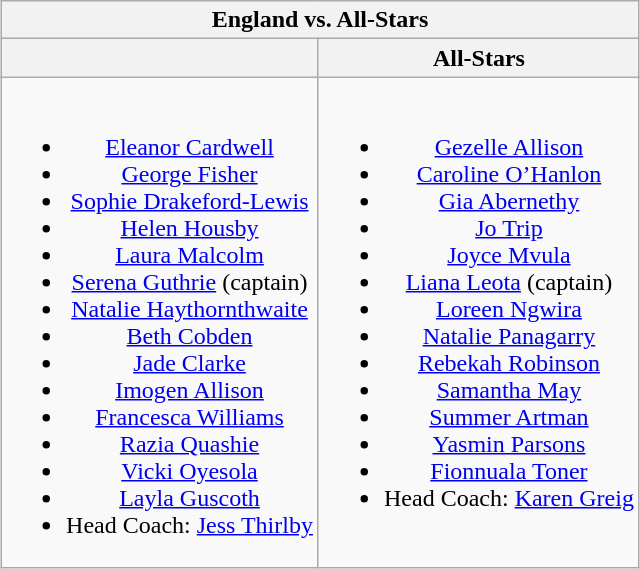<table class="wikitable" style="text-align:center; margin:auto">
<tr>
<th colspan=2>England vs. All-Stars</th>
</tr>
<tr>
<th></th>
<th>All-Stars</th>
</tr>
<tr style="vertical-align:top">
<td><br><ul><li><a href='#'>Eleanor Cardwell</a></li><li><a href='#'>George Fisher</a></li><li><a href='#'>Sophie Drakeford-Lewis</a></li><li><a href='#'>Helen Housby</a></li><li><a href='#'>Laura Malcolm</a></li><li><a href='#'>Serena Guthrie</a> (captain)</li><li><a href='#'>Natalie Haythornthwaite</a></li><li><a href='#'>Beth Cobden</a></li><li><a href='#'>Jade Clarke</a></li><li><a href='#'>Imogen Allison</a></li><li><a href='#'>Francesca Williams</a></li><li><a href='#'>Razia Quashie</a></li><li><a href='#'>Vicki Oyesola</a></li><li><a href='#'>Layla Guscoth</a></li><li>Head Coach: <a href='#'>Jess Thirlby</a></li></ul></td>
<td><br><ul><li><a href='#'>Gezelle Allison</a></li><li><a href='#'>Caroline O’Hanlon</a></li><li><a href='#'>Gia Abernethy</a></li><li><a href='#'>Jo Trip</a></li><li><a href='#'>Joyce Mvula</a></li><li><a href='#'>Liana Leota</a> (captain)</li><li><a href='#'>Loreen Ngwira</a></li><li><a href='#'>Natalie Panagarry</a></li><li><a href='#'>Rebekah Robinson</a></li><li><a href='#'>Samantha May</a></li><li><a href='#'>Summer Artman</a></li><li><a href='#'>Yasmin Parsons</a></li><li><a href='#'>Fionnuala Toner</a></li><li>Head Coach: <a href='#'>Karen Greig</a></li></ul></td>
</tr>
</table>
